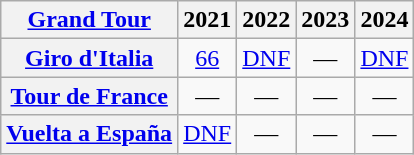<table class="wikitable plainrowheaders">
<tr>
<th scope="col"><a href='#'>Grand Tour</a></th>
<th scope="col">2021</th>
<th scope="col">2022</th>
<th scope="col">2023</th>
<th scope="col">2024</th>
</tr>
<tr style="text-align:center;">
<th scope="row"> <a href='#'>Giro d'Italia</a></th>
<td><a href='#'>66</a></td>
<td><a href='#'>DNF</a></td>
<td>—</td>
<td><a href='#'>DNF</a></td>
</tr>
<tr style="text-align:center;">
<th scope="row"> <a href='#'>Tour de France</a></th>
<td>—</td>
<td>—</td>
<td>—</td>
<td>—</td>
</tr>
<tr style="text-align:center;">
<th scope="row"> <a href='#'>Vuelta a España</a></th>
<td><a href='#'>DNF</a></td>
<td>—</td>
<td>—</td>
<td>—</td>
</tr>
</table>
